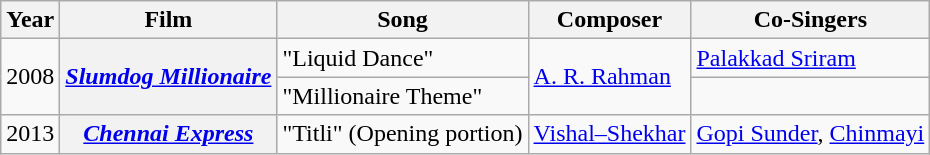<table class= "wikitable">
<tr>
<th>Year</th>
<th>Film</th>
<th>Song</th>
<th>Composer</th>
<th>Co-Singers</th>
</tr>
<tr>
<td rowspan="2">2008</td>
<th rowspan="2"><em><a href='#'>Slumdog Millionaire</a></em></th>
<td>"Liquid Dance"</td>
<td rowspan="2"><a href='#'>A. R. Rahman</a></td>
<td><a href='#'>Palakkad Sriram</a></td>
</tr>
<tr>
<td>"Millionaire Theme"</td>
<td></td>
</tr>
<tr>
<td>2013</td>
<th><em><a href='#'>Chennai Express</a></em></th>
<td>"Titli" (Opening portion)</td>
<td><a href='#'>Vishal–Shekhar</a></td>
<td><a href='#'>Gopi Sunder</a>, <a href='#'>Chinmayi</a></td>
</tr>
</table>
